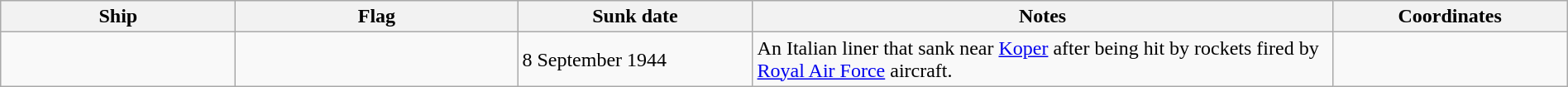<table class=wikitable | style = "width:100%">
<tr>
<th style="width:15%">Ship</th>
<th style="width:18%">Flag</th>
<th style="width:15%">Sunk date</th>
<th style="width:37%">Notes</th>
<th style="width:15%">Coordinates</th>
</tr>
<tr>
<td></td>
<td></td>
<td>8 September 1944</td>
<td>An Italian liner that sank near <a href='#'>Koper</a> after being hit by rockets fired by <a href='#'>Royal Air Force</a> aircraft.</td>
<td></td>
</tr>
</table>
